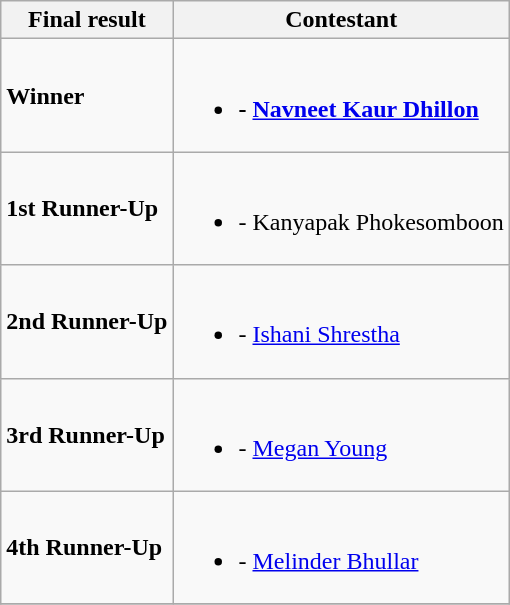<table class="wikitable">
<tr>
<th>Final result</th>
<th>Contestant</th>
</tr>
<tr>
<td><strong>Winner</strong></td>
<td><br><ul><li><strong> - <a href='#'>Navneet Kaur Dhillon</a></strong></li></ul></td>
</tr>
<tr>
<td><strong>1st Runner-Up</strong></td>
<td><br><ul><li> - Kanyapak Phokesomboon</li></ul></td>
</tr>
<tr>
<td><strong>2nd Runner-Up</strong></td>
<td><br><ul><li> - <a href='#'>Ishani Shrestha</a></li></ul></td>
</tr>
<tr>
<td><strong>3rd Runner-Up</strong></td>
<td><br><ul><li> - <a href='#'>Megan Young</a></li></ul></td>
</tr>
<tr>
<td><strong>4th Runner-Up</strong></td>
<td><br><ul><li> - <a href='#'>Melinder Bhullar</a></li></ul></td>
</tr>
<tr>
</tr>
</table>
